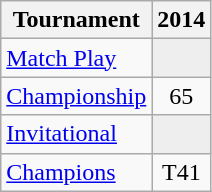<table class="wikitable" style="text-align:center;">
<tr>
<th>Tournament</th>
<th>2014</th>
</tr>
<tr>
<td align="left"><a href='#'>Match Play</a></td>
<td style="background:#eeeeee;"></td>
</tr>
<tr>
<td align="left"><a href='#'>Championship</a></td>
<td>65</td>
</tr>
<tr>
<td align="left"><a href='#'>Invitational</a></td>
<td style="background:#eeeeee;"></td>
</tr>
<tr>
<td align="left"><a href='#'>Champions</a></td>
<td>T41</td>
</tr>
</table>
